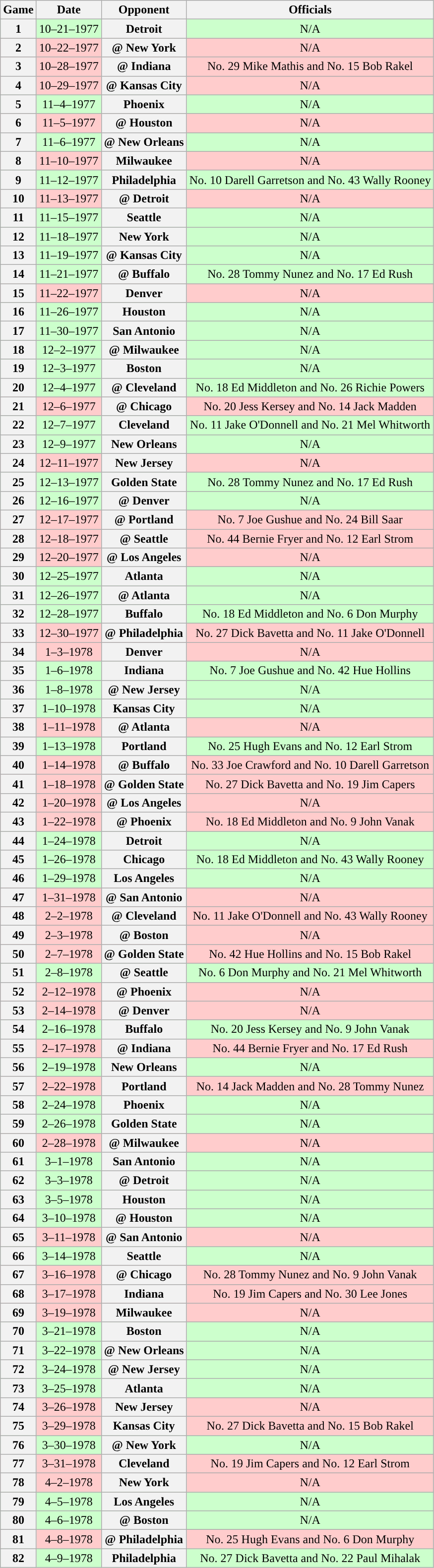<table class="wikitable">
<tr>
<th>Game</th>
<th>Date</th>
<th>Opponent</th>
<th>Officials</th>
</tr>
<tr align="center" bgcolor="#ccffcc">
<th>1</th>
<td>10–21–1977</td>
<th>Detroit</th>
<td>N/A</td>
</tr>
<tr align="center" bgcolor="#ffcccc">
<th>2</th>
<td>10–22–1977</td>
<th>@ New York</th>
<td>N/A</td>
</tr>
<tr align="center" bgcolor="#ffcccc">
<th>3</th>
<td>10–28–1977</td>
<th>@ Indiana</th>
<td>No. 29 Mike Mathis and No. 15 Bob Rakel</td>
</tr>
<tr align="center" bgcolor="#ffcccc">
<th>4</th>
<td>10–29–1977</td>
<th>@ Kansas City</th>
<td>N/A</td>
</tr>
<tr align="center" bgcolor="#ccffcc">
<th>5</th>
<td>11–4–1977</td>
<th>Phoenix</th>
<td>N/A</td>
</tr>
<tr align="center" bgcolor="#ffcccc">
<th>6</th>
<td>11–5–1977</td>
<th>@ Houston</th>
<td>N/A</td>
</tr>
<tr align="center" bgcolor="#ccffcc">
<th>7</th>
<td>11–6–1977</td>
<th>@ New Orleans</th>
<td>N/A</td>
</tr>
<tr align="center" bgcolor="#ffcccc">
<th>8</th>
<td>11–10–1977</td>
<th>Milwaukee</th>
<td>N/A</td>
</tr>
<tr align="center" bgcolor="#ccffcc">
<th>9</th>
<td>11–12–1977</td>
<th>Philadelphia</th>
<td>No. 10 Darell Garretson and No. 43 Wally Rooney</td>
</tr>
<tr align="center" bgcolor="#ffcccc">
<th>10</th>
<td>11–13–1977</td>
<th>@ Detroit</th>
<td>N/A</td>
</tr>
<tr align="center" bgcolor="#ccffcc">
<th>11</th>
<td>11–15–1977</td>
<th>Seattle</th>
<td>N/A</td>
</tr>
<tr align="center" bgcolor="#ccffcc">
<th>12</th>
<td>11–18–1977</td>
<th>New York</th>
<td>N/A</td>
</tr>
<tr align="center" bgcolor="#ccffcc">
<th>13</th>
<td>11–19–1977</td>
<th>@ Kansas City</th>
<td>N/A</td>
</tr>
<tr align="center" bgcolor="#ccffcc">
<th>14</th>
<td>11–21–1977</td>
<th>@ Buffalo</th>
<td>No. 28 Tommy Nunez and No. 17 Ed Rush</td>
</tr>
<tr align="center" bgcolor="#ffcccc">
<th>15</th>
<td>11–22–1977</td>
<th>Denver</th>
<td>N/A</td>
</tr>
<tr align="center" bgcolor="#ccffcc">
<th>16</th>
<td>11–26–1977</td>
<th>Houston</th>
<td>N/A</td>
</tr>
<tr align="center" bgcolor="#ccffcc">
<th>17</th>
<td>11–30–1977</td>
<th>San Antonio</th>
<td>N/A</td>
</tr>
<tr align="center" bgcolor="#ccffcc">
<th>18</th>
<td>12–2–1977</td>
<th>@ Milwaukee</th>
<td>N/A</td>
</tr>
<tr align="center" bgcolor="#ccffcc">
<th>19</th>
<td>12–3–1977</td>
<th>Boston</th>
<td>N/A</td>
</tr>
<tr align="center" bgcolor="#ccffcc">
<th>20</th>
<td>12–4–1977</td>
<th>@ Cleveland</th>
<td>No. 18 Ed Middleton and No. 26 Richie Powers</td>
</tr>
<tr align="center" bgcolor="#ffcccc">
<th>21</th>
<td>12–6–1977</td>
<th>@ Chicago</th>
<td>No. 20 Jess Kersey and No. 14 Jack Madden</td>
</tr>
<tr align="center" bgcolor="#ccffcc">
<th>22</th>
<td>12–7–1977</td>
<th>Cleveland</th>
<td>No. 11 Jake O'Donnell and No. 21 Mel Whitworth</td>
</tr>
<tr align="center" bgcolor="#ccffcc">
<th>23</th>
<td>12–9–1977</td>
<th>New Orleans</th>
<td>N/A</td>
</tr>
<tr align="center" bgcolor="#ffcccc">
<th>24</th>
<td>12–11–1977</td>
<th>New Jersey</th>
<td>N/A</td>
</tr>
<tr align="center" bgcolor="#ccffcc">
<th>25</th>
<td>12–13–1977</td>
<th>Golden State</th>
<td>No. 28 Tommy Nunez and No. 17 Ed Rush</td>
</tr>
<tr align="center" bgcolor="#ccffcc">
<th>26</th>
<td>12–16–1977</td>
<th>@ Denver</th>
<td>N/A</td>
</tr>
<tr align="center" bgcolor="#ffcccc">
<th>27</th>
<td>12–17–1977</td>
<th>@ Portland</th>
<td>No. 7 Joe Gushue and No. 24 Bill Saar</td>
</tr>
<tr align="center" bgcolor="#ffcccc">
<th>28</th>
<td>12–18–1977</td>
<th>@ Seattle</th>
<td>No. 44 Bernie Fryer and No. 12 Earl Strom</td>
</tr>
<tr align="center" bgcolor="#ffcccc">
<th>29</th>
<td>12–20–1977</td>
<th>@ Los Angeles</th>
<td>N/A</td>
</tr>
<tr align="center" bgcolor="#ccffcc">
<th>30</th>
<td>12–25–1977</td>
<th>Atlanta</th>
<td>N/A</td>
</tr>
<tr align="center" bgcolor="#ccffcc">
<th>31</th>
<td>12–26–1977</td>
<th>@ Atlanta</th>
<td>N/A</td>
</tr>
<tr align="center" bgcolor="#ccffcc">
<th>32</th>
<td>12–28–1977</td>
<th>Buffalo</th>
<td>No. 18 Ed Middleton and No. 6 Don Murphy</td>
</tr>
<tr align="center" bgcolor="#ffcccc">
<th>33</th>
<td>12–30–1977</td>
<th>@ Philadelphia</th>
<td>No. 27 Dick Bavetta and No. 11 Jake O'Donnell</td>
</tr>
<tr align="center" bgcolor="#ffcccc">
<th>34</th>
<td>1–3–1978</td>
<th>Denver</th>
<td>N/A</td>
</tr>
<tr align="center" bgcolor="#ccffcc">
<th>35</th>
<td>1–6–1978</td>
<th>Indiana</th>
<td>No. 7 Joe Gushue and No. 42 Hue Hollins</td>
</tr>
<tr align="center" bgcolor="#ccffcc">
<th>36</th>
<td>1–8–1978</td>
<th>@ New Jersey</th>
<td>N/A</td>
</tr>
<tr align="center" bgcolor="#ccffcc">
<th>37</th>
<td>1–10–1978</td>
<th>Kansas City</th>
<td>N/A</td>
</tr>
<tr align="center" bgcolor="#ffcccc">
<th>38</th>
<td>1–11–1978</td>
<th>@ Atlanta</th>
<td>N/A</td>
</tr>
<tr align="center" bgcolor="#ccffcc">
<th>39</th>
<td>1–13–1978</td>
<th>Portland</th>
<td>No. 25 Hugh Evans and No. 12 Earl Strom</td>
</tr>
<tr align="center" bgcolor="#ffcccc">
<th>40</th>
<td>1–14–1978</td>
<th>@ Buffalo</th>
<td>No. 33 Joe Crawford and No. 10 Darell Garretson</td>
</tr>
<tr align="center" bgcolor="#ffcccc">
<th>41</th>
<td>1–18–1978</td>
<th>@ Golden State</th>
<td>No. 27 Dick Bavetta and No. 19 Jim Capers</td>
</tr>
<tr align="center" bgcolor="#ffcccc">
<th>42</th>
<td>1–20–1978</td>
<th>@ Los Angeles</th>
<td>N/A</td>
</tr>
<tr align="center" bgcolor="#ffcccc">
<th>43</th>
<td>1–22–1978</td>
<th>@ Phoenix</th>
<td>No. 18 Ed Middleton and No. 9 John Vanak</td>
</tr>
<tr align="center" bgcolor="#ccffcc">
<th>44</th>
<td>1–24–1978</td>
<th>Detroit</th>
<td>N/A</td>
</tr>
<tr align="center" bgcolor="#ccffcc">
<th>45</th>
<td>1–26–1978</td>
<th>Chicago</th>
<td>No. 18 Ed Middleton and No. 43 Wally Rooney</td>
</tr>
<tr align="center" bgcolor="#ccffcc">
<th>46</th>
<td>1–29–1978</td>
<th>Los Angeles</th>
<td>N/A</td>
</tr>
<tr align="center" bgcolor="#ffcccc">
<th>47</th>
<td>1–31–1978</td>
<th>@ San Antonio</th>
<td>N/A</td>
</tr>
<tr align="center" bgcolor="#ffcccc">
<th>48</th>
<td>2–2–1978</td>
<th>@ Cleveland</th>
<td>No. 11 Jake O'Donnell and No. 43 Wally Rooney</td>
</tr>
<tr align="center" bgcolor="#ffcccc">
<th>49</th>
<td>2–3–1978</td>
<th>@ Boston</th>
<td>N/A</td>
</tr>
<tr align="center" bgcolor="#ffcccc">
<th>50</th>
<td>2–7–1978</td>
<th>@ Golden State</th>
<td>No. 42 Hue Hollins and No. 15 Bob Rakel</td>
</tr>
<tr align="center" bgcolor="#ccffcc">
<th>51</th>
<td>2–8–1978</td>
<th>@ Seattle</th>
<td>No. 6 Don Murphy and No. 21 Mel Whitworth</td>
</tr>
<tr align="center" bgcolor="#ffcccc">
<th>52</th>
<td>2–12–1978</td>
<th>@ Phoenix</th>
<td>N/A</td>
</tr>
<tr align="center" bgcolor="#ffcccc">
<th>53</th>
<td>2–14–1978</td>
<th>@ Denver</th>
<td>N/A</td>
</tr>
<tr align="center" bgcolor="#ccffcc">
<th>54</th>
<td>2–16–1978</td>
<th>Buffalo</th>
<td>No. 20 Jess Kersey and No. 9 John Vanak</td>
</tr>
<tr align="center" bgcolor="#ffcccc">
<th>55</th>
<td>2–17–1978</td>
<th>@ Indiana</th>
<td>No. 44 Bernie Fryer and No. 17 Ed Rush</td>
</tr>
<tr align="center" bgcolor="#ccffcc">
<th>56</th>
<td>2–19–1978</td>
<th>New Orleans</th>
<td>N/A</td>
</tr>
<tr align="center" bgcolor="#ffcccc">
<th>57</th>
<td>2–22–1978</td>
<th>Portland</th>
<td>No. 14 Jack Madden and No. 28 Tommy Nunez</td>
</tr>
<tr align="center" bgcolor="#ccffcc">
<th>58</th>
<td>2–24–1978</td>
<th>Phoenix</th>
<td>N/A</td>
</tr>
<tr align="center" bgcolor="#ccffcc">
<th>59</th>
<td>2–26–1978</td>
<th>Golden State</th>
<td>N/A</td>
</tr>
<tr align="center" bgcolor="#ffcccc">
<th>60</th>
<td>2–28–1978</td>
<th>@ Milwaukee</th>
<td>N/A</td>
</tr>
<tr align="center" bgcolor="#ccffcc">
<th>61</th>
<td>3–1–1978</td>
<th>San Antonio</th>
<td>N/A</td>
</tr>
<tr align="center" bgcolor="#ccffcc">
<th>62</th>
<td>3–3–1978</td>
<th>@ Detroit</th>
<td>N/A</td>
</tr>
<tr align="center" bgcolor="#ccffcc">
<th>63</th>
<td>3–5–1978</td>
<th>Houston</th>
<td>N/A</td>
</tr>
<tr align="center" bgcolor="#ccffcc">
<th>64</th>
<td>3–10–1978</td>
<th>@ Houston</th>
<td>N/A</td>
</tr>
<tr align="center" bgcolor="#ffcccc">
<th>65</th>
<td>3–11–1978</td>
<th>@ San Antonio</th>
<td>N/A</td>
</tr>
<tr align="center" bgcolor="#ccffcc">
<th>66</th>
<td>3–14–1978</td>
<th>Seattle</th>
<td>N/A</td>
</tr>
<tr align="center" bgcolor="#ffcccc">
<th>67</th>
<td>3–16–1978</td>
<th>@ Chicago</th>
<td>No. 28 Tommy Nunez and No. 9 John Vanak</td>
</tr>
<tr align="center" bgcolor="#ffcccc">
<th>68</th>
<td>3–17–1978</td>
<th>Indiana</th>
<td>No. 19 Jim Capers and No. 30 Lee Jones</td>
</tr>
<tr align="center" bgcolor="#ffcccc">
<th>69</th>
<td>3–19–1978</td>
<th>Milwaukee</th>
<td>N/A</td>
</tr>
<tr align="center" bgcolor="#ccffcc">
<th>70</th>
<td>3–21–1978</td>
<th>Boston</th>
<td>N/A</td>
</tr>
<tr align="center" bgcolor="#ccffcc">
<th>71</th>
<td>3–22–1978</td>
<th>@ New Orleans</th>
<td>N/A</td>
</tr>
<tr align="center" bgcolor="#ccffcc">
<th>72</th>
<td>3–24–1978</td>
<th>@ New Jersey</th>
<td>N/A</td>
</tr>
<tr align="center" bgcolor="#ccffcc">
<th>73</th>
<td>3–25–1978</td>
<th>Atlanta</th>
<td>N/A</td>
</tr>
<tr align="center" bgcolor="#ffcccc">
<th>74</th>
<td>3–26–1978</td>
<th>New Jersey</th>
<td>N/A</td>
</tr>
<tr align="center" bgcolor="#ffcccc">
<th>75</th>
<td>3–29–1978</td>
<th>Kansas City</th>
<td>No. 27 Dick Bavetta and No. 15 Bob Rakel</td>
</tr>
<tr align="center" bgcolor="#ccffcc">
<th>76</th>
<td>3–30–1978</td>
<th>@ New York</th>
<td>N/A</td>
</tr>
<tr align="center" bgcolor="#ffcccc">
<th>77</th>
<td>3–31–1978</td>
<th>Cleveland</th>
<td>No. 19 Jim Capers and No. 12 Earl Strom</td>
</tr>
<tr align="center" bgcolor="#ffcccc">
<th>78</th>
<td>4–2–1978</td>
<th>New York</th>
<td>N/A</td>
</tr>
<tr align="center" bgcolor="#ccffcc">
<th>79</th>
<td>4–5–1978</td>
<th>Los Angeles</th>
<td>N/A</td>
</tr>
<tr align="center" bgcolor="#ccffcc">
<th>80</th>
<td>4–6–1978</td>
<th>@ Boston</th>
<td>N/A</td>
</tr>
<tr align="center" bgcolor="#ffcccc">
<th>81</th>
<td>4–8–1978</td>
<th>@ Philadelphia</th>
<td>No. 25 Hugh Evans and No. 6 Don Murphy</td>
</tr>
<tr align="center" bgcolor="#ccffcc">
<th>82</th>
<td>4–9–1978</td>
<th>Philadelphia</th>
<td>No. 27 Dick Bavetta and No. 22 Paul Mihalak</td>
</tr>
</table>
